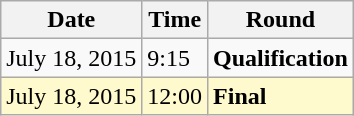<table class="wikitable">
<tr>
<th>Date</th>
<th>Time</th>
<th>Round</th>
</tr>
<tr>
<td>July 18, 2015</td>
<td>9:15</td>
<td><strong>Qualification</strong></td>
</tr>
<tr style=background:lemonchiffon>
<td>July 18, 2015</td>
<td>12:00</td>
<td><strong>Final</strong></td>
</tr>
</table>
